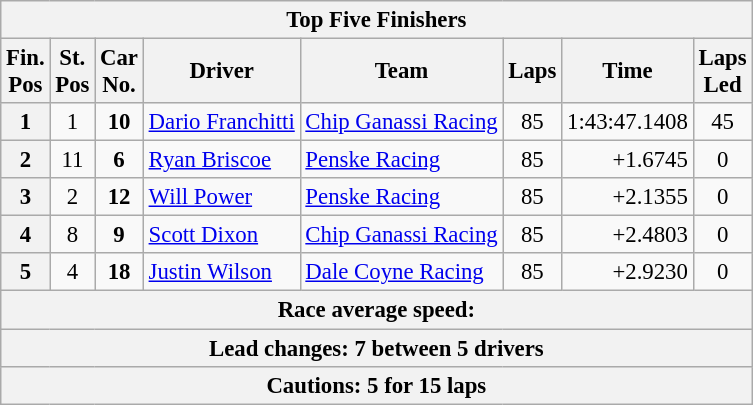<table class="wikitable" style="font-size:95%;text-align:center">
<tr>
<th colspan=9>Top Five Finishers</th>
</tr>
<tr>
<th>Fin.<br>Pos</th>
<th>St.<br>Pos</th>
<th>Car<br>No.</th>
<th>Driver</th>
<th>Team</th>
<th>Laps</th>
<th>Time</th>
<th>Laps<br>Led</th>
</tr>
<tr>
<th>1</th>
<td>1</td>
<td><strong>10</strong></td>
<td style="text-align:left"> <a href='#'>Dario Franchitti</a></td>
<td style="text-align:left"><a href='#'>Chip Ganassi Racing</a></td>
<td>85</td>
<td align=right>1:43:47.1408</td>
<td>45</td>
</tr>
<tr>
<th>2</th>
<td>11</td>
<td><strong>6</strong></td>
<td style="text-align:left"> <a href='#'>Ryan Briscoe</a></td>
<td style="text-align:left"><a href='#'>Penske Racing</a></td>
<td>85</td>
<td align=right>+1.6745</td>
<td>0</td>
</tr>
<tr>
<th>3</th>
<td>2</td>
<td><strong>12</strong></td>
<td style="text-align:left"> <a href='#'>Will Power</a></td>
<td style="text-align:left"><a href='#'>Penske Racing</a></td>
<td>85</td>
<td align=right>+2.1355</td>
<td>0</td>
</tr>
<tr>
<th>4</th>
<td>8</td>
<td><strong>9</strong></td>
<td style="text-align:left"> <a href='#'>Scott Dixon</a></td>
<td style="text-align:left"><a href='#'>Chip Ganassi Racing</a></td>
<td>85</td>
<td align=right>+2.4803</td>
<td>0</td>
</tr>
<tr>
<th>5</th>
<td>4</td>
<td><strong>18</strong></td>
<td style="text-align:left"> <a href='#'>Justin Wilson</a></td>
<td style="text-align:left"><a href='#'>Dale Coyne Racing</a></td>
<td>85</td>
<td align=right>+2.9230</td>
<td>0</td>
</tr>
<tr>
<th colspan=9>Race average speed: </th>
</tr>
<tr>
<th colspan=9>Lead changes: 7 between 5 drivers</th>
</tr>
<tr>
<th colspan=9>Cautions: 5 for 15 laps</th>
</tr>
</table>
